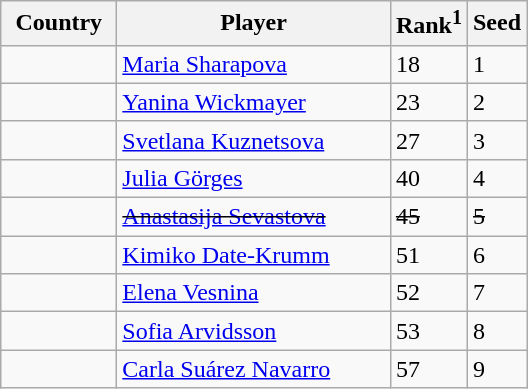<table class="sortable wikitable">
<tr>
<th style="width:70px;">Country</th>
<th style="width:175px;">Player</th>
<th>Rank<sup>1</sup></th>
<th>Seed</th>
</tr>
<tr>
<td></td>
<td><a href='#'>Maria Sharapova</a></td>
<td>18</td>
<td>1</td>
</tr>
<tr>
<td></td>
<td><a href='#'>Yanina Wickmayer</a></td>
<td>23</td>
<td>2</td>
</tr>
<tr>
<td></td>
<td><a href='#'>Svetlana Kuznetsova</a></td>
<td>27</td>
<td>3</td>
</tr>
<tr>
<td></td>
<td><a href='#'>Julia Görges</a></td>
<td>40</td>
<td>4</td>
</tr>
<tr>
<td></td>
<td><s><a href='#'>Anastasija Sevastova</a></s></td>
<td><s>45</s></td>
<td><s>5</s></td>
</tr>
<tr>
<td></td>
<td><a href='#'>Kimiko Date-Krumm</a></td>
<td>51</td>
<td>6</td>
</tr>
<tr>
<td></td>
<td><a href='#'>Elena Vesnina</a></td>
<td>52</td>
<td>7</td>
</tr>
<tr>
<td></td>
<td><a href='#'>Sofia Arvidsson</a></td>
<td>53</td>
<td>8</td>
</tr>
<tr>
<td></td>
<td><a href='#'>Carla Suárez Navarro</a></td>
<td>57</td>
<td>9</td>
</tr>
</table>
